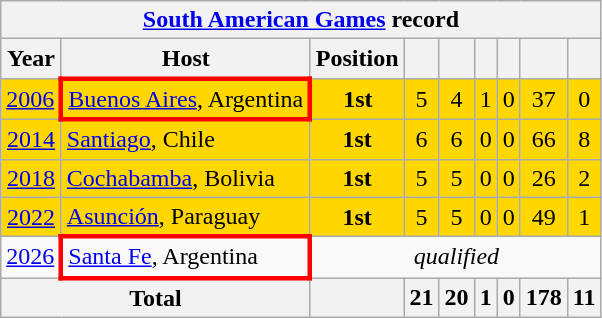<table class="wikitable" style="text-align: center;">
<tr>
<th colspan=9><a href='#'>South American Games</a> record</th>
</tr>
<tr>
<th>Year</th>
<th>Host</th>
<th>Position</th>
<th></th>
<th></th>
<th></th>
<th></th>
<th></th>
<th></th>
</tr>
<tr bgcolor=gold>
<td><a href='#'>2006</a></td>
<td align=left style="border: 3px solid red"> <a href='#'>Buenos Aires</a>, Argentina</td>
<td><strong>1st</strong></td>
<td>5</td>
<td>4</td>
<td>1</td>
<td>0</td>
<td>37</td>
<td>0</td>
</tr>
<tr bgcolor=gold>
<td><a href='#'>2014</a></td>
<td align=left> <a href='#'>Santiago</a>, Chile</td>
<td><strong>1st</strong></td>
<td>6</td>
<td>6</td>
<td>0</td>
<td>0</td>
<td>66</td>
<td>8</td>
</tr>
<tr bgcolor=gold>
<td><a href='#'>2018</a></td>
<td align=left> <a href='#'>Cochabamba</a>, Bolivia</td>
<td><strong>1st</strong></td>
<td>5</td>
<td>5</td>
<td>0</td>
<td>0</td>
<td>26</td>
<td>2</td>
</tr>
<tr bgcolor=gold>
<td><a href='#'>2022</a></td>
<td align=left> <a href='#'>Asunción</a>, Paraguay</td>
<td><strong>1st</strong></td>
<td>5</td>
<td>5</td>
<td>0</td>
<td>0</td>
<td>49</td>
<td>1</td>
</tr>
<tr>
<td><a href='#'>2026</a></td>
<td align=left style="border: 3px solid red"> <a href='#'>Santa Fe</a>, Argentina</td>
<td colspan=7><em>qualified</em></td>
</tr>
<tr>
<th colspan=2>Total</th>
<th></th>
<th>21</th>
<th>20</th>
<th>1</th>
<th>0</th>
<th>178</th>
<th>11</th>
</tr>
</table>
